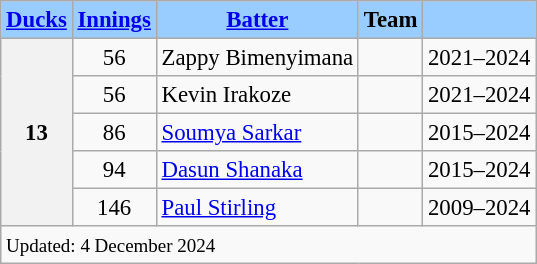<table class="wikitable sortable defaultleft" style="font-size: 95%">
<tr>
<th scope="col" style="background-color:#9cf;"><a href='#'>Ducks</a></th>
<th scope="col" style="background-color:#9cf;"><a href='#'>Innings</a></th>
<th scope="col" style="background-color:#9cf;"><a href='#'>Batter</a></th>
<th scope="col" style="background-color:#9cf;">Team</th>
<th scope="col" style="background-color:#9cf;"></th>
</tr>
<tr>
<th scope=row rowspan=5>13</th>
<td style="text-align:center;">56</td>
<td>Zappy Bimenyimana</td>
<td></td>
<td style="text-align:center;">2021–2024</td>
</tr>
<tr>
<td style="text-align:center;">56</td>
<td>Kevin Irakoze</td>
<td></td>
<td style="text-align:center;">2021–2024</td>
</tr>
<tr>
<td style="text-align:center;">86</td>
<td><a href='#'>Soumya Sarkar</a></td>
<td></td>
<td style="text-align:center;">2015–2024</td>
</tr>
<tr>
<td style="text-align:center;">94</td>
<td><a href='#'>Dasun Shanaka</a></td>
<td></td>
<td style="text-align:center;">2015–2024</td>
</tr>
<tr>
<td style="text-align:center;">146</td>
<td><a href='#'>Paul Stirling</a></td>
<td></td>
<td style="text-align:center;">2009–2024</td>
</tr>
<tr class="sortbottom">
<td scope="row" colspan=5 style="text-align:left;"><small>Updated: 4 December 2024</small></td>
</tr>
</table>
